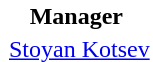<table class="toccolours" border="0" cellpadding="2" cellspacing="0" align="left" style="margin:0.5em;">
<tr>
<th colspan="2" align="center" bgcolor="#FFFFFF"><span>Manager</span></th>
</tr>
<tr>
<td></td>
<td> <a href='#'>Stoyan Kotsev</a></td>
</tr>
</table>
